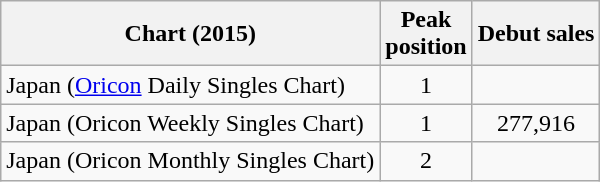<table class="wikitable sortable">
<tr>
<th>Chart (2015)</th>
<th>Peak<br>position</th>
<th>Debut sales</th>
</tr>
<tr>
<td>Japan (<a href='#'>Oricon</a> Daily Singles Chart)</td>
<td align="center">1</td>
<td align="center"></td>
</tr>
<tr>
<td>Japan (Oricon Weekly Singles Chart)</td>
<td align="center">1</td>
<td align="center">277,916</td>
</tr>
<tr>
<td>Japan (Oricon Monthly Singles Chart)</td>
<td align="center">2</td>
<td></td>
</tr>
</table>
